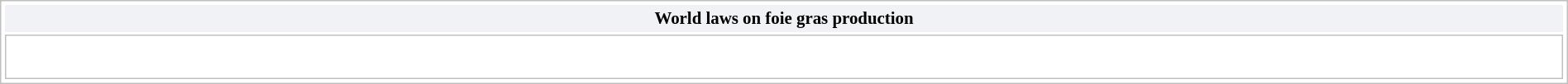<table class="collapsible collapsed" style="background-color: transparent; text-align: left; border: 1px solid silver; margin: 0.2em auto auto; width:100%; clear: both; padding: 1px;">
<tr>
<th style="background-color: #F0F2F5; font-size:87%; padding:0.2em 0.3em; text-align: center; "><span>World laws on foie gras production</span></th>
</tr>
<tr>
<td style="border: solid 1px silver; padding: 8px; background-color: white;"><br><div></div></td>
</tr>
</table>
